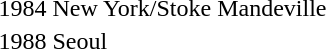<table>
<tr>
<td>1984 New York/Stoke Mandeville <br></td>
<td></td>
<td></td>
<td></td>
</tr>
<tr>
<td>1988 Seoul <br></td>
<td></td>
<td></td>
<td></td>
</tr>
</table>
